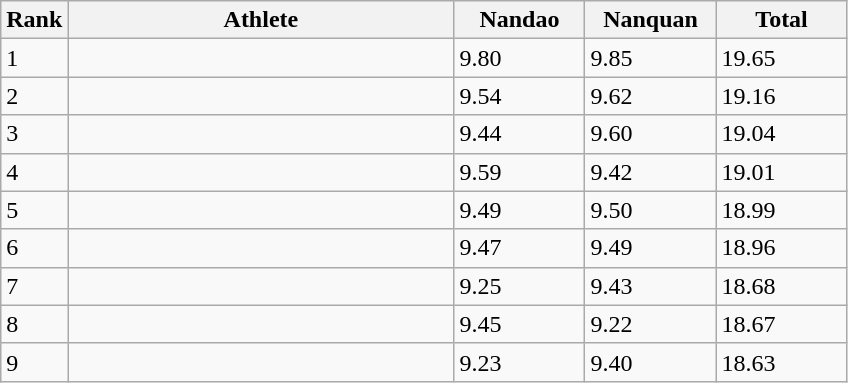<table class="wikitable">
<tr>
<th width="20">Rank</th>
<th width="250">Athlete</th>
<th width="80">Nandao</th>
<th width="80">Nanquan</th>
<th width="80">Total</th>
</tr>
<tr>
<td>1</td>
<td align="left"></td>
<td>9.80</td>
<td>9.85</td>
<td>19.65</td>
</tr>
<tr>
<td>2</td>
<td align="left"></td>
<td>9.54</td>
<td>9.62</td>
<td>19.16</td>
</tr>
<tr>
<td>3</td>
<td align="left"></td>
<td>9.44</td>
<td>9.60</td>
<td>19.04</td>
</tr>
<tr>
<td>4</td>
<td align="left"></td>
<td>9.59</td>
<td>9.42</td>
<td>19.01</td>
</tr>
<tr>
<td>5</td>
<td align="left"></td>
<td>9.49</td>
<td>9.50</td>
<td>18.99</td>
</tr>
<tr>
<td>6</td>
<td align="left"></td>
<td>9.47</td>
<td>9.49</td>
<td>18.96</td>
</tr>
<tr>
<td>7</td>
<td align="left"></td>
<td>9.25</td>
<td>9.43</td>
<td>18.68</td>
</tr>
<tr>
<td>8</td>
<td align="left"></td>
<td>9.45</td>
<td>9.22</td>
<td>18.67</td>
</tr>
<tr>
<td>9</td>
<td align="left"></td>
<td>9.23</td>
<td>9.40</td>
<td>18.63</td>
</tr>
</table>
